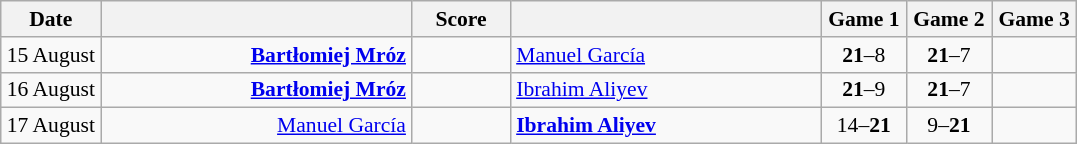<table class="wikitable" style="text-align: center; font-size:90% ">
<tr>
<th width="60">Date</th>
<th align="right" width="200"></th>
<th width="60">Score</th>
<th align="left" width="200"></th>
<th width="50">Game 1</th>
<th width="50">Game 2</th>
<th width="50">Game 3</th>
</tr>
<tr>
<td>15 August</td>
<td align="right"><strong><a href='#'>Bartłomiej Mróz</a> </strong></td>
<td align="center"></td>
<td align="left"> <a href='#'>Manuel García</a></td>
<td><strong>21</strong>–8</td>
<td><strong>21</strong>–7</td>
<td></td>
</tr>
<tr>
<td>16 August</td>
<td align="right"><strong><a href='#'>Bartłomiej Mróz</a> </strong></td>
<td align="center"></td>
<td align="left"> <a href='#'>Ibrahim Aliyev</a></td>
<td><strong>21</strong>–9</td>
<td><strong>21</strong>–7</td>
<td></td>
</tr>
<tr>
<td>17 August</td>
<td align="right"><a href='#'>Manuel García</a> </td>
<td align="center"></td>
<td align="left"><strong> <a href='#'>Ibrahim Aliyev</a></strong></td>
<td>14–<strong>21</strong></td>
<td>9–<strong>21</strong></td>
<td></td>
</tr>
</table>
